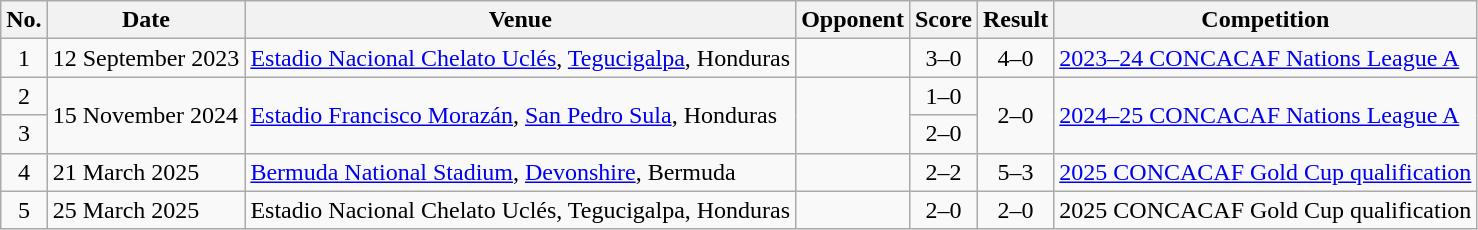<table class="wikitable">
<tr>
<th>No.</th>
<th>Date</th>
<th>Venue</th>
<th>Opponent</th>
<th>Score</th>
<th>Result</th>
<th>Competition</th>
</tr>
<tr>
<td align=center>1</td>
<td>12 September 2023</td>
<td><a href='#'>Estadio Nacional Chelato Uclés</a>, <a href='#'>Tegucigalpa</a>, Honduras</td>
<td></td>
<td align=center>3–0</td>
<td align=center>4–0</td>
<td><a href='#'>2023–24 CONCACAF Nations League A</a></td>
</tr>
<tr>
<td align=center>2</td>
<td rowspan=2>15 November 2024</td>
<td rowspan=2><a href='#'>Estadio Francisco Morazán</a>, <a href='#'>San Pedro Sula</a>, Honduras</td>
<td rowspan=2></td>
<td align=center>1–0</td>
<td rowspan=2 align=center>2–0</td>
<td rowspan=2><a href='#'>2024–25 CONCACAF Nations League A</a></td>
</tr>
<tr>
<td align=center>3</td>
<td align=center>2–0</td>
</tr>
<tr>
<td align=center>4</td>
<td>21 March 2025</td>
<td><a href='#'>Bermuda National Stadium</a>, <a href='#'>Devonshire</a>, Bermuda</td>
<td></td>
<td align=center>2–2</td>
<td align=center>5–3</td>
<td><a href='#'>2025 CONCACAF Gold Cup qualification</a></td>
</tr>
<tr>
<td align=center>5</td>
<td>25 March 2025</td>
<td>Estadio Nacional Chelato Uclés, Tegucigalpa, Honduras</td>
<td></td>
<td align=center>2–0</td>
<td align=center>2–0</td>
<td>2025 CONCACAF Gold Cup qualification</td>
</tr>
</table>
